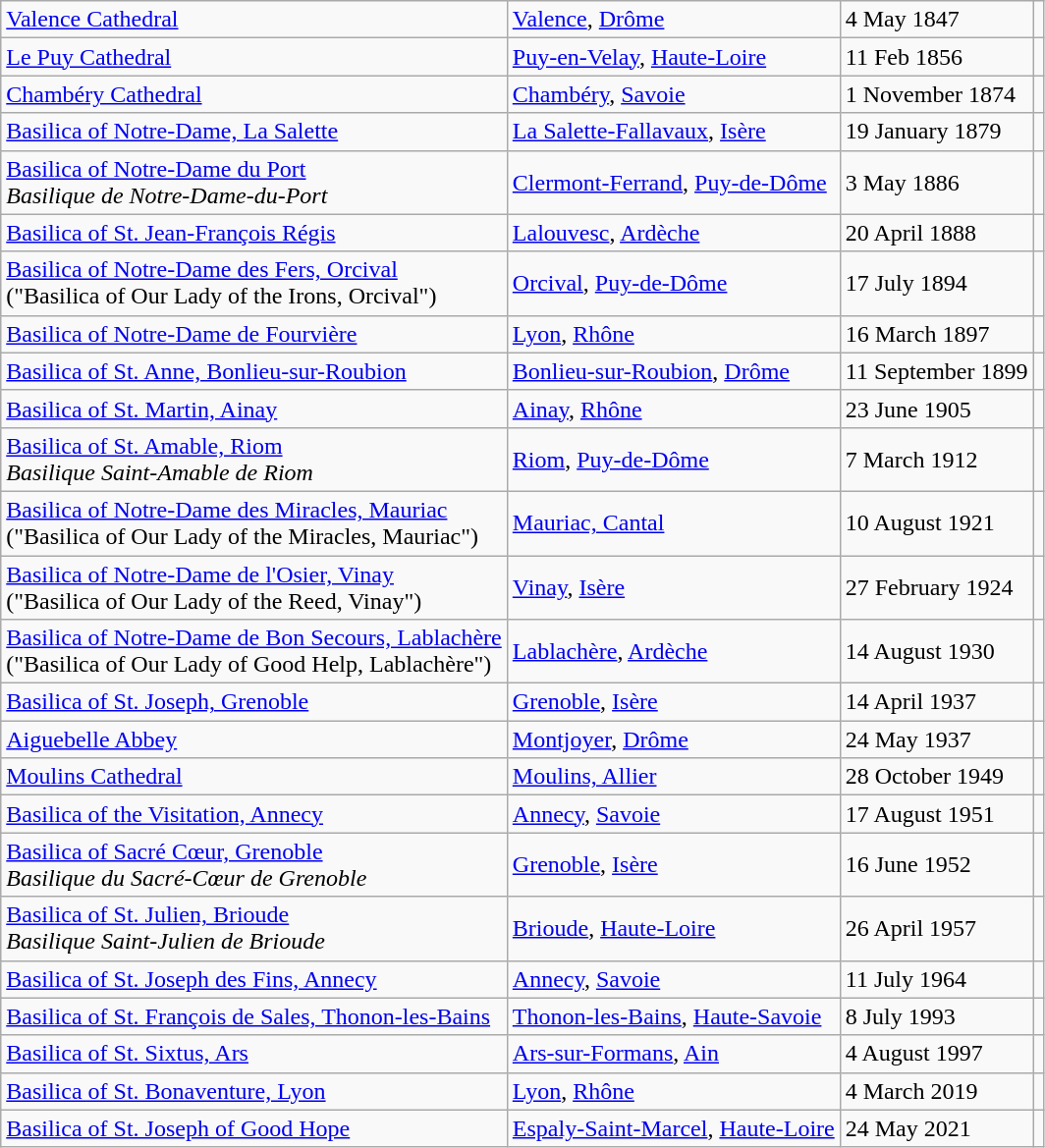<table class="wikitable">
<tr>
<td><a href='#'>Valence Cathedral</a></td>
<td><a href='#'>Valence</a>, <a href='#'>Drôme</a></td>
<td>4 May 1847</td>
<td></td>
</tr>
<tr>
<td><a href='#'>Le Puy Cathedral</a></td>
<td><a href='#'>Puy-en-Velay</a>, <a href='#'>Haute-Loire</a></td>
<td>11 Feb 1856</td>
<td></td>
</tr>
<tr>
<td><a href='#'>Chambéry Cathedral</a></td>
<td><a href='#'>Chambéry</a>, <a href='#'>Savoie</a></td>
<td>1 November 1874</td>
<td></td>
</tr>
<tr>
<td><a href='#'>Basilica of Notre-Dame, La Salette</a></td>
<td><a href='#'>La Salette-Fallavaux</a>, <a href='#'>Isère</a></td>
<td>19 January 1879</td>
<td></td>
</tr>
<tr>
<td><a href='#'>Basilica of Notre-Dame du Port</a><br><em>Basilique de Notre-Dame-du-Port</em></td>
<td><a href='#'>Clermont-Ferrand</a>, <a href='#'>Puy-de-Dôme</a></td>
<td>3 May 1886</td>
<td></td>
</tr>
<tr>
<td><a href='#'>Basilica of St. Jean-François Régis</a></td>
<td><a href='#'>Lalouvesc</a>, <a href='#'>Ardèche</a></td>
<td>20 April 1888</td>
<td></td>
</tr>
<tr>
<td><a href='#'>Basilica of Notre-Dame des Fers, Orcival</a><br>("Basilica of Our Lady of the Irons, Orcival")</td>
<td><a href='#'>Orcival</a>, <a href='#'>Puy-de-Dôme</a></td>
<td>17 July 1894</td>
<td></td>
</tr>
<tr>
<td><a href='#'>Basilica of Notre-Dame de Fourvière</a></td>
<td><a href='#'>Lyon</a>, <a href='#'>Rhône</a></td>
<td>16 March 1897</td>
<td></td>
</tr>
<tr>
<td><a href='#'>Basilica of St. Anne, Bonlieu-sur-Roubion</a></td>
<td><a href='#'>Bonlieu-sur-Roubion</a>, <a href='#'>Drôme</a></td>
<td>11 September 1899</td>
<td></td>
</tr>
<tr>
<td><a href='#'>Basilica of St. Martin, Ainay</a></td>
<td><a href='#'>Ainay</a>, <a href='#'>Rhône</a></td>
<td>23 June 1905</td>
<td></td>
</tr>
<tr>
<td><a href='#'>Basilica of St. Amable, Riom</a><br><em>Basilique Saint-Amable de Riom</em></td>
<td><a href='#'>Riom</a>, <a href='#'>Puy-de-Dôme</a></td>
<td>7 March 1912</td>
<td></td>
</tr>
<tr>
<td><a href='#'>Basilica of Notre-Dame des Miracles, Mauriac</a><br>("Basilica of Our Lady of the Miracles, Mauriac")</td>
<td><a href='#'>Mauriac, Cantal</a></td>
<td>10 August 1921</td>
<td></td>
</tr>
<tr>
<td><a href='#'>Basilica of Notre-Dame de l'Osier, Vinay</a><br>("Basilica of Our Lady of the Reed, Vinay")</td>
<td><a href='#'>Vinay</a>, <a href='#'>Isère</a></td>
<td>27 February 1924</td>
<td></td>
</tr>
<tr>
<td><a href='#'>Basilica of Notre-Dame de Bon Secours, Lablachère</a><br>("Basilica of Our Lady of Good Help, Lablachère")</td>
<td><a href='#'>Lablachère</a>, <a href='#'>Ardèche</a></td>
<td>14 August 1930</td>
<td></td>
</tr>
<tr>
<td><a href='#'>Basilica of St. Joseph, Grenoble</a></td>
<td><a href='#'>Grenoble</a>, <a href='#'>Isère</a></td>
<td>14 April 1937</td>
<td></td>
</tr>
<tr>
<td><a href='#'>Aiguebelle Abbey</a></td>
<td><a href='#'>Montjoyer</a>, <a href='#'>Drôme</a></td>
<td>24 May 1937</td>
<td></td>
</tr>
<tr>
<td><a href='#'>Moulins Cathedral</a></td>
<td><a href='#'>Moulins, Allier</a></td>
<td>28 October 1949</td>
<td></td>
</tr>
<tr>
<td><a href='#'>Basilica of the Visitation, Annecy</a></td>
<td><a href='#'>Annecy</a>, <a href='#'>Savoie</a></td>
<td>17 August 1951</td>
<td></td>
</tr>
<tr>
<td><a href='#'>Basilica of Sacré Cœur, Grenoble</a><br><em>Basilique du Sacré-Cœur de Grenoble</em></td>
<td><a href='#'>Grenoble</a>, <a href='#'>Isère</a></td>
<td>16 June 1952</td>
<td></td>
</tr>
<tr>
<td><a href='#'>Basilica of St. Julien, Brioude</a><br><em>Basilique Saint-Julien de Brioude</em></td>
<td><a href='#'>Brioude</a>, <a href='#'>Haute-Loire</a></td>
<td>26 April 1957</td>
<td></td>
</tr>
<tr>
<td><a href='#'>Basilica of St. Joseph des Fins, Annecy</a></td>
<td><a href='#'>Annecy</a>, <a href='#'>Savoie</a></td>
<td>11 July 1964</td>
<td></td>
</tr>
<tr>
<td><a href='#'>Basilica of St. François de Sales, Thonon-les-Bains</a></td>
<td><a href='#'>Thonon-les-Bains</a>, <a href='#'>Haute-Savoie</a></td>
<td>8 July 1993</td>
<td></td>
</tr>
<tr>
<td><a href='#'>Basilica of St. Sixtus, Ars</a></td>
<td><a href='#'>Ars-sur-Formans</a>, <a href='#'>Ain</a></td>
<td>4 August 1997</td>
<td></td>
</tr>
<tr>
<td><a href='#'>Basilica of St. Bonaventure, Lyon</a></td>
<td><a href='#'>Lyon</a>, <a href='#'>Rhône</a></td>
<td>4 March 2019</td>
<td></td>
</tr>
<tr>
<td><a href='#'>Basilica of St. Joseph of Good Hope</a></td>
<td><a href='#'>Espaly-Saint-Marcel</a>, <a href='#'>Haute-Loire</a></td>
<td>24 May 2021</td>
<td></td>
</tr>
</table>
